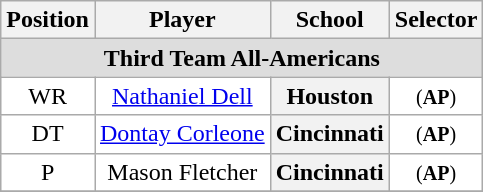<table class="wikitable">
<tr>
<th>Position</th>
<th>Player</th>
<th>School</th>
<th>Selector</th>
</tr>
<tr>
<td colspan="4" style="text-align:center; background:#ddd;"><strong>Third Team All-Americans</strong></td>
</tr>
<tr style="text-align:center;">
<td style="background:white">WR</td>
<td style="background:white"><a href='#'>Nathaniel Dell</a></td>
<th style=>Houston</th>
<td style="background:white"><small>(<strong>AP</strong>)</small></td>
</tr>
<tr style="text-align:center;">
<td style="background:white">DT</td>
<td style="background:white"><a href='#'>Dontay Corleone</a></td>
<th style=>Cincinnati</th>
<td style="background:white"><small>(<strong>AP</strong>)</small></td>
</tr>
<tr style="text-align:center;">
<td style="background:white">P</td>
<td style="background:white">Mason Fletcher</td>
<th style=>Cincinnati</th>
<td style="background:white"><small>(<strong>AP</strong>)</small></td>
</tr>
<tr>
</tr>
</table>
